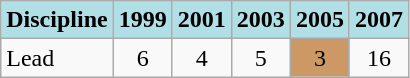<table class="wikitable" style="text-align: center;">
<tr>
<th style="background: #b0e0e6;">Discipline</th>
<th style="background: #b0e0e6;">1999</th>
<th style="background: #b0e0e6;">2001</th>
<th style="background: #b0e0e6;">2003</th>
<th style="background: #b0e0e6;">2005</th>
<th style="background: #b0e0e6;">2007</th>
</tr>
<tr>
<td align="left">Lead</td>
<td>6</td>
<td>4</td>
<td>5</td>
<td style="background: #cc9966;">3</td>
<td>16</td>
</tr>
</table>
